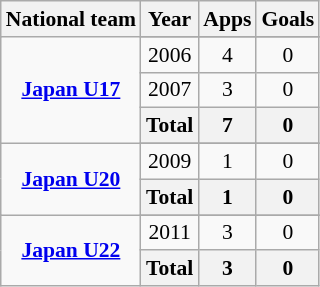<table class="wikitable" style="font-size:90%; text-align: center">
<tr>
<th>National team</th>
<th>Year</th>
<th>Apps</th>
<th>Goals</th>
</tr>
<tr>
<td rowspan="4"><strong><a href='#'>Japan U17</a></strong></td>
</tr>
<tr>
<td>2006</td>
<td>4</td>
<td>0</td>
</tr>
<tr>
<td>2007</td>
<td>3</td>
<td>0</td>
</tr>
<tr>
<th>Total</th>
<th>7</th>
<th>0</th>
</tr>
<tr>
<td rowspan="3"><strong><a href='#'>Japan U20</a></strong></td>
</tr>
<tr>
<td>2009</td>
<td>1</td>
<td>0</td>
</tr>
<tr>
<th>Total</th>
<th>1</th>
<th>0</th>
</tr>
<tr>
<td rowspan="3"><strong><a href='#'>Japan U22</a></strong></td>
</tr>
<tr>
<td>2011</td>
<td>3</td>
<td>0</td>
</tr>
<tr>
<th>Total</th>
<th>3</th>
<th>0</th>
</tr>
</table>
